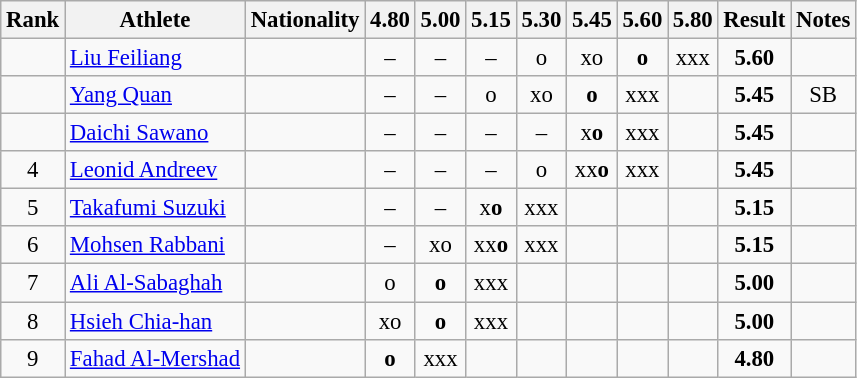<table class="wikitable sortable" style="text-align:center;font-size:95%">
<tr>
<th>Rank</th>
<th>Athlete</th>
<th>Nationality</th>
<th>4.80</th>
<th>5.00</th>
<th>5.15</th>
<th>5.30</th>
<th>5.45</th>
<th>5.60</th>
<th>5.80</th>
<th>Result</th>
<th>Notes</th>
</tr>
<tr>
<td></td>
<td align="left"><a href='#'>Liu Feiliang</a></td>
<td align=left></td>
<td>–</td>
<td>–</td>
<td>–</td>
<td>o</td>
<td>xo</td>
<td><strong>o</strong></td>
<td>xxx</td>
<td><strong>5.60</strong></td>
<td></td>
</tr>
<tr>
<td></td>
<td align="left"><a href='#'>Yang Quan</a></td>
<td align=left></td>
<td>–</td>
<td>–</td>
<td>o</td>
<td>xo</td>
<td><strong>o</strong></td>
<td>xxx</td>
<td></td>
<td><strong>5.45</strong></td>
<td>SB</td>
</tr>
<tr>
<td></td>
<td align="left"><a href='#'>Daichi Sawano</a></td>
<td align=left></td>
<td>–</td>
<td>–</td>
<td>–</td>
<td>–</td>
<td>x<strong>o</strong></td>
<td>xxx</td>
<td></td>
<td><strong>5.45</strong></td>
<td></td>
</tr>
<tr>
<td>4</td>
<td align="left"><a href='#'>Leonid Andreev</a></td>
<td align=left></td>
<td>–</td>
<td>–</td>
<td>–</td>
<td>o</td>
<td>xx<strong>o</strong></td>
<td>xxx</td>
<td></td>
<td><strong>5.45</strong></td>
<td></td>
</tr>
<tr>
<td>5</td>
<td align="left"><a href='#'>Takafumi Suzuki</a></td>
<td align=left></td>
<td>–</td>
<td>–</td>
<td>x<strong>o</strong></td>
<td>xxx</td>
<td></td>
<td></td>
<td></td>
<td><strong>5.15</strong></td>
<td></td>
</tr>
<tr>
<td>6</td>
<td align="left"><a href='#'>Mohsen Rabbani</a></td>
<td align=left></td>
<td>–</td>
<td>xo</td>
<td>xx<strong>o</strong></td>
<td>xxx</td>
<td></td>
<td></td>
<td></td>
<td><strong>5.15</strong></td>
<td></td>
</tr>
<tr>
<td>7</td>
<td align="left"><a href='#'>Ali Al-Sabaghah</a></td>
<td align=left></td>
<td>o</td>
<td><strong>o</strong></td>
<td>xxx</td>
<td></td>
<td></td>
<td></td>
<td></td>
<td><strong>5.00</strong></td>
<td></td>
</tr>
<tr>
<td>8</td>
<td align="left"><a href='#'>Hsieh Chia-han</a></td>
<td align=left></td>
<td>xo</td>
<td><strong>o</strong></td>
<td>xxx</td>
<td></td>
<td></td>
<td></td>
<td></td>
<td><strong>5.00</strong></td>
<td></td>
</tr>
<tr>
<td>9</td>
<td align="left"><a href='#'>Fahad Al-Mershad</a></td>
<td align=left></td>
<td><strong>o</strong></td>
<td>xxx</td>
<td></td>
<td></td>
<td></td>
<td></td>
<td></td>
<td><strong>4.80</strong></td>
<td></td>
</tr>
</table>
